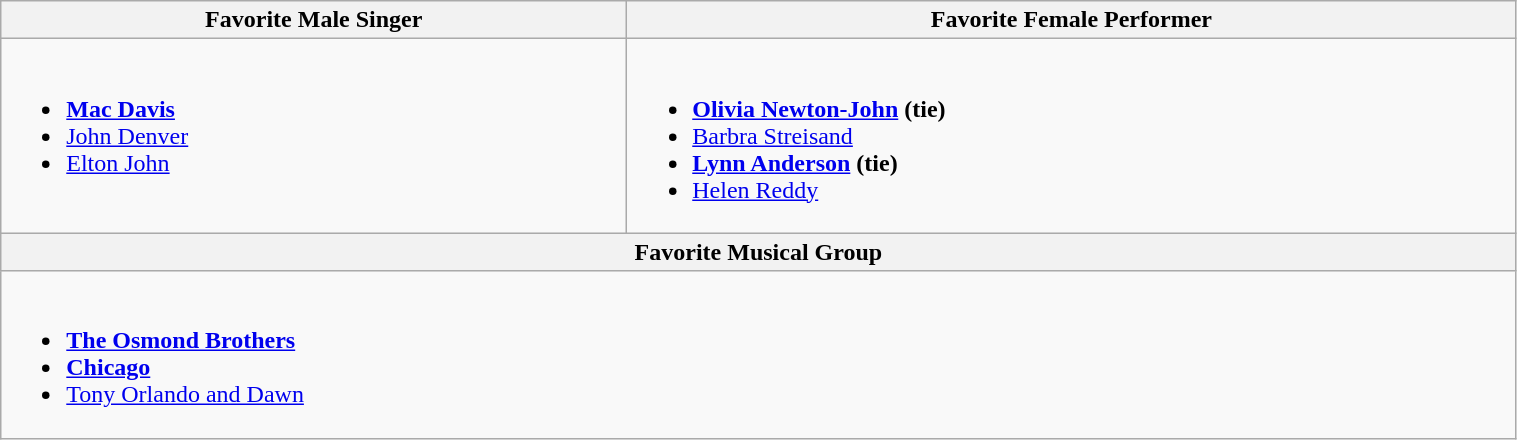<table class="wikitable" style="width:80%;">
<tr>
<th>Favorite Male Singer</th>
<th>Favorite Female Performer</th>
</tr>
<tr>
<td valign="top"><br><ul><li><strong><a href='#'>Mac Davis</a></strong></li><li><a href='#'>John Denver</a></li><li><a href='#'>Elton John</a></li></ul></td>
<td valign="top"><br><ul><li><strong><a href='#'>Olivia Newton-John</a> (tie)</strong></li><li><a href='#'>Barbra Streisand</a></li><li><strong><a href='#'>Lynn Anderson</a> (tie)</strong></li><li><a href='#'>Helen Reddy</a></li></ul></td>
</tr>
<tr>
<th colspan="2">Favorite Musical Group</th>
</tr>
<tr>
<td colspan="2" valign="top"><br><ul><li><strong><a href='#'>The Osmond Brothers</a></strong></li><li><strong><a href='#'>Chicago</a></strong></li><li><a href='#'>Tony Orlando and Dawn</a></li></ul></td>
</tr>
</table>
